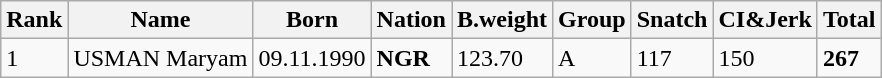<table class="wikitable">
<tr>
<th>Rank</th>
<th>Name</th>
<th>Born</th>
<th>Nation</th>
<th>B.weight</th>
<th>Group</th>
<th>Snatch</th>
<th>CI&Jerk</th>
<th>Total</th>
</tr>
<tr>
<td>1</td>
<td>USMAN Maryam</td>
<td>09.11.1990</td>
<td><strong>NGR</strong></td>
<td>123.70</td>
<td>A</td>
<td>117</td>
<td>150</td>
<td><strong>267</strong></td>
</tr>
</table>
